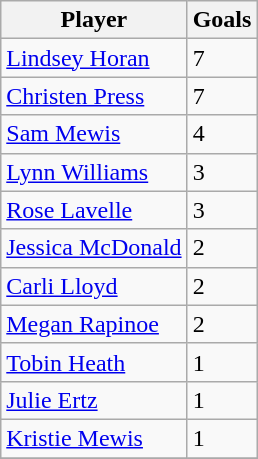<table class="wikitable sortable" style="text-align: left;">
<tr>
<th>Player</th>
<th>Goals</th>
</tr>
<tr>
<td><a href='#'>Lindsey Horan</a></td>
<td>7</td>
</tr>
<tr>
<td><a href='#'>Christen Press</a></td>
<td>7</td>
</tr>
<tr>
<td><a href='#'>Sam Mewis</a></td>
<td>4</td>
</tr>
<tr>
<td><a href='#'>Lynn Williams</a></td>
<td>3</td>
</tr>
<tr>
<td><a href='#'>Rose Lavelle</a></td>
<td>3</td>
</tr>
<tr>
<td><a href='#'>Jessica McDonald</a></td>
<td>2</td>
</tr>
<tr>
<td><a href='#'>Carli Lloyd</a></td>
<td>2</td>
</tr>
<tr>
<td><a href='#'>Megan Rapinoe</a></td>
<td>2</td>
</tr>
<tr>
<td><a href='#'>Tobin Heath</a></td>
<td>1</td>
</tr>
<tr>
<td><a href='#'>Julie Ertz</a></td>
<td>1</td>
</tr>
<tr>
<td><a href='#'>Kristie Mewis</a></td>
<td>1</td>
</tr>
<tr>
</tr>
</table>
